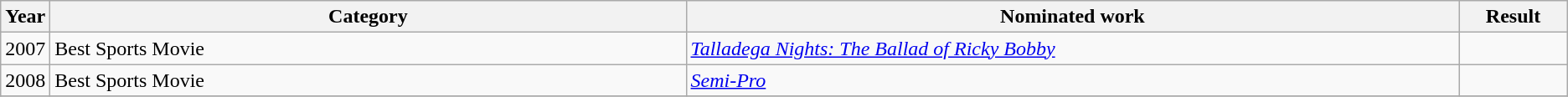<table class=wikitable>
<tr>
<th scope="col" style="width:1em;">Year</th>
<th scope="col" style="width:32em;">Category</th>
<th scope="col" style="width:39em;">Nominated work</th>
<th scope="col" style="width:5em;">Result</th>
</tr>
<tr>
<td>2007</td>
<td>Best Sports Movie</td>
<td><em><a href='#'>Talladega Nights: The Ballad of Ricky Bobby</a></em></td>
<td></td>
</tr>
<tr>
<td>2008</td>
<td>Best Sports Movie</td>
<td><em><a href='#'>Semi-Pro</a></em></td>
<td></td>
</tr>
<tr>
</tr>
</table>
